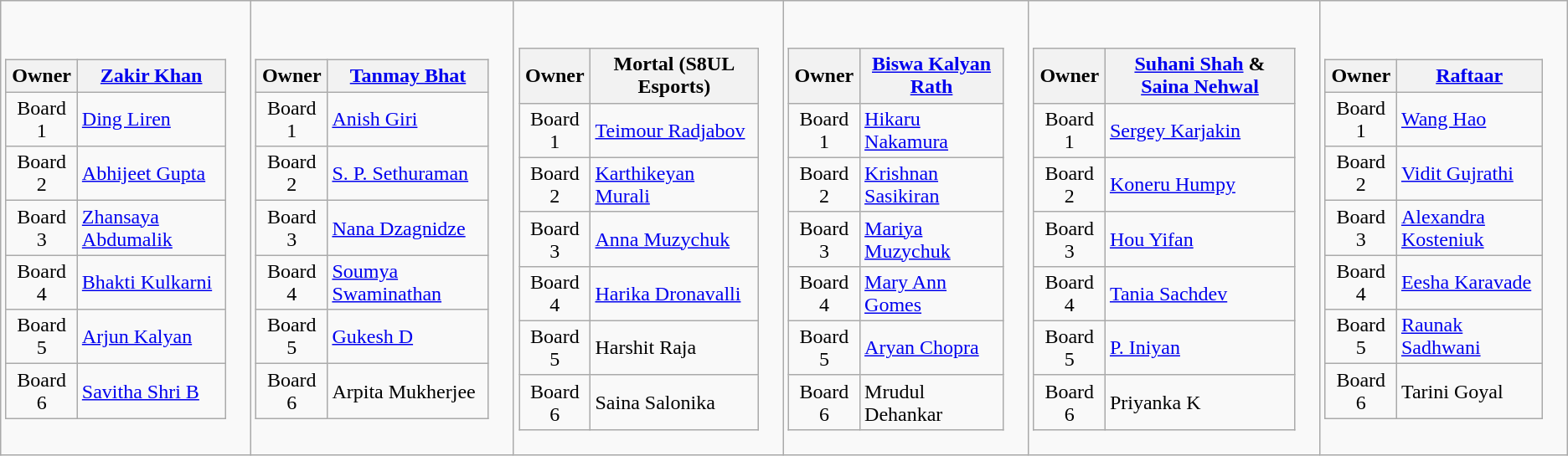<table class="wikitable" style="text-align: left;">
<tr>
<td><br><table class="wikitable" style="text-align: center;">
<tr>
<th>Owner</th>
<th><a href='#'>Zakir Khan</a></th>
</tr>
<tr>
<td>Board 1</td>
<td align="left"><a href='#'>Ding Liren</a></td>
</tr>
<tr>
<td>Board 2</td>
<td align="left"><a href='#'>Abhijeet Gupta</a></td>
</tr>
<tr>
<td>Board 3</td>
<td align="left"><a href='#'>Zhansaya Abdumalik</a></td>
</tr>
<tr>
<td>Board 4</td>
<td align="left"><a href='#'>Bhakti Kulkarni</a></td>
</tr>
<tr>
<td>Board 5</td>
<td align="left"><a href='#'>Arjun Kalyan</a></td>
</tr>
<tr>
<td>Board 6</td>
<td align="left"><a href='#'>Savitha Shri B</a></td>
</tr>
</table>
</td>
<td><br><table class="wikitable" style="text-align: center;">
<tr>
<th>Owner</th>
<th><a href='#'>Tanmay Bhat</a></th>
</tr>
<tr>
<td>Board 1</td>
<td align="left"><a href='#'>Anish Giri</a></td>
</tr>
<tr>
<td>Board 2</td>
<td align="left"><a href='#'>S. P. Sethuraman</a></td>
</tr>
<tr>
<td>Board 3</td>
<td align="left"><a href='#'>Nana Dzagnidze</a></td>
</tr>
<tr>
<td>Board 4</td>
<td align="left"><a href='#'>Soumya Swaminathan</a></td>
</tr>
<tr>
<td>Board 5</td>
<td align="left"><a href='#'>Gukesh D</a></td>
</tr>
<tr>
<td>Board 6</td>
<td align="left">Arpita Mukherjee</td>
</tr>
</table>
</td>
<td><br><table class="wikitable" style="text-align: center;">
<tr>
<th>Owner</th>
<th>Mortal (S8UL Esports)</th>
</tr>
<tr>
<td>Board 1</td>
<td align="left"><a href='#'>Teimour Radjabov</a></td>
</tr>
<tr>
<td>Board 2</td>
<td align="left"><a href='#'>Karthikeyan Murali</a></td>
</tr>
<tr>
<td>Board 3</td>
<td align="left"><a href='#'>Anna Muzychuk</a></td>
</tr>
<tr>
<td>Board 4</td>
<td align="left"><a href='#'>Harika Dronavalli</a></td>
</tr>
<tr>
<td>Board 5</td>
<td align="left">Harshit Raja</td>
</tr>
<tr>
<td>Board 6</td>
<td align="left">Saina Salonika</td>
</tr>
</table>
</td>
<td><br><table class="wikitable" style="text-align: center;">
<tr>
<th>Owner</th>
<th><a href='#'>Biswa Kalyan Rath</a></th>
</tr>
<tr>
<td>Board 1</td>
<td align="left"><a href='#'>Hikaru Nakamura</a></td>
</tr>
<tr>
<td>Board 2</td>
<td align="left"><a href='#'>Krishnan Sasikiran</a></td>
</tr>
<tr>
<td>Board 3</td>
<td align="left"><a href='#'>Mariya Muzychuk</a></td>
</tr>
<tr>
<td>Board 4</td>
<td align="left"><a href='#'>Mary Ann Gomes</a></td>
</tr>
<tr>
<td>Board 5</td>
<td align="left"><a href='#'>Aryan Chopra</a></td>
</tr>
<tr>
<td>Board 6</td>
<td align="left">Mrudul Dehankar</td>
</tr>
</table>
</td>
<td><br><table class="wikitable" style="text-align: center;">
<tr>
<th>Owner</th>
<th><a href='#'>Suhani Shah</a> & <a href='#'>Saina Nehwal</a></th>
</tr>
<tr>
<td>Board 1</td>
<td align="left"><a href='#'>Sergey Karjakin</a></td>
</tr>
<tr>
<td>Board 2</td>
<td align="left"><a href='#'>Koneru Humpy</a></td>
</tr>
<tr>
<td>Board 3</td>
<td align="left"><a href='#'>Hou Yifan</a></td>
</tr>
<tr>
<td>Board 4</td>
<td align="left"><a href='#'>Tania Sachdev</a></td>
</tr>
<tr>
<td>Board 5</td>
<td align="left"><a href='#'>P. Iniyan</a></td>
</tr>
<tr>
<td>Board 6</td>
<td align="left">Priyanka K</td>
</tr>
</table>
</td>
<td><br><table class="wikitable" style="text-align: center;">
<tr>
<th>Owner</th>
<th><a href='#'>Raftaar</a></th>
</tr>
<tr>
<td>Board 1</td>
<td align="left"><a href='#'>Wang Hao</a></td>
</tr>
<tr>
<td>Board 2</td>
<td align="left"><a href='#'>Vidit Gujrathi</a></td>
</tr>
<tr>
<td>Board 3</td>
<td align="left"><a href='#'>Alexandra Kosteniuk</a></td>
</tr>
<tr>
<td>Board 4</td>
<td align="left"><a href='#'>Eesha Karavade</a></td>
</tr>
<tr>
<td>Board 5</td>
<td align="left"><a href='#'>Raunak Sadhwani</a></td>
</tr>
<tr>
<td>Board 6</td>
<td align="left">Tarini Goyal</td>
</tr>
</table>
</td>
</tr>
</table>
